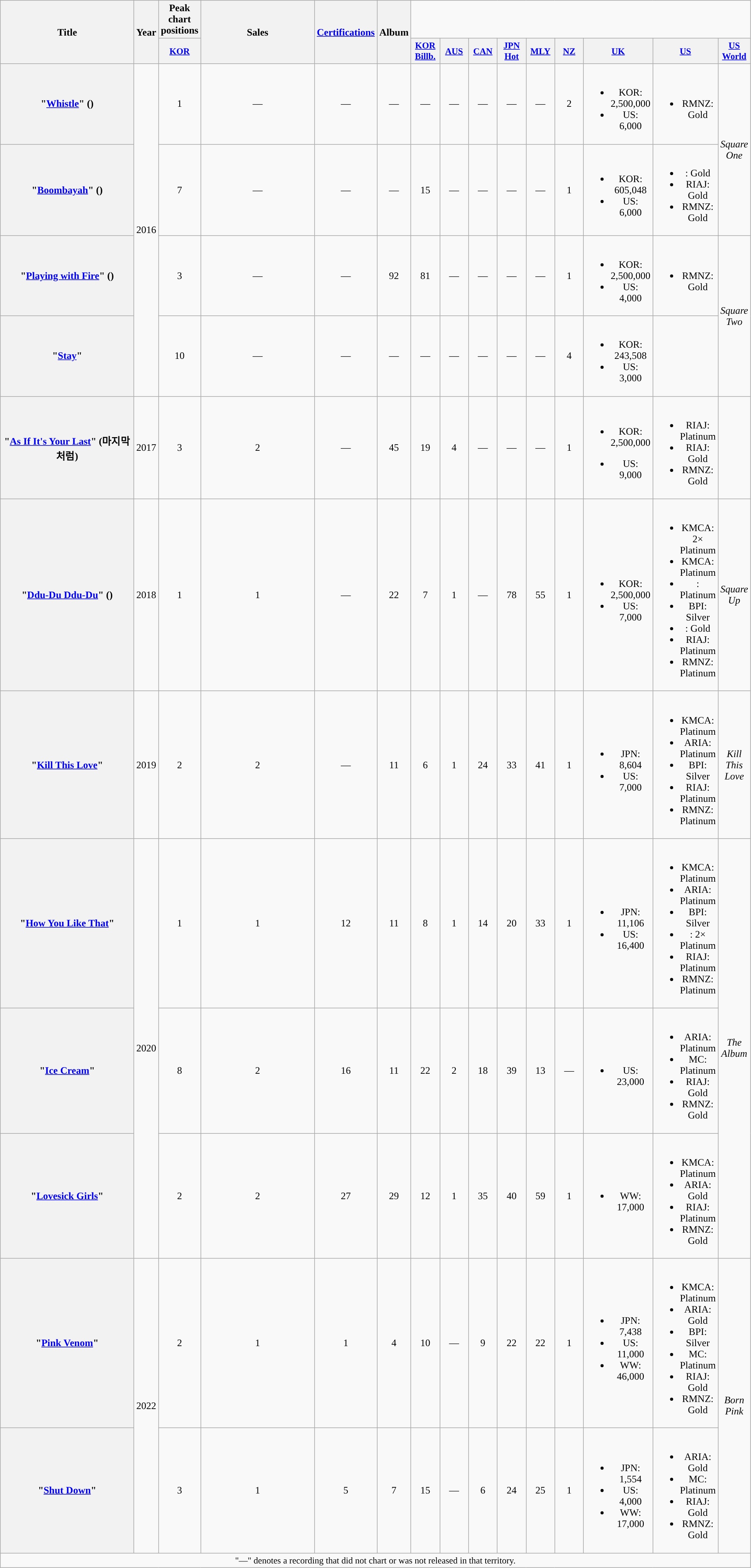<table class="wikitable plainrowheaders" style="text-align:center;">
<tr>
<th scope="col" rowspan="2" style="width:13em;">Title</th>
<th scope="col" rowspan="2" style="width:2em;">Year</th>
<th scope="col">Peak chart positions</th>
<th scope="col" rowspan="2" style="width:11em;">Sales<br></th>
<th scope="col" rowspan="2"><a href='#'>Certifications</a><br></th>
<th scope="col" rowspan="2">Album</th>
</tr>
<tr>
<th scope="col" style="width:2.75em;font-size:90%;"><a href='#'>KOR</a><br></th>
<th scope="col" style="width:2.75em;font-size:90%;"><a href='#'>KOR<br>Billb.</a><br></th>
<th scope="col" style="width:2.75em;font-size:90%;"><a href='#'>AUS</a><br></th>
<th scope="col" style="width:2.75em;font-size:90%;"><a href='#'>CAN</a><br></th>
<th scope="col" style="width:2.75em;font-size:90%;"><a href='#'>JPN Hot</a><br></th>
<th scope="col" style="width:2.75em;font-size:90%"><a href='#'>MLY</a><br></th>
<th scope="col" style="width:2.75em;font-size:90%;"><a href='#'>NZ</a><br></th>
<th scope="col" style="width:2.75em;font-size:90%;"><a href='#'>UK</a><br></th>
<th scope="col" style="width:2.75em;font-size:90%;"><a href='#'>US</a><br></th>
<th scope="col" style="width:2.75em;font-size:90%;"><a href='#'>US<br>World</a><br></th>
</tr>
<tr>
<th scope="row">"<a href='#'>Whistle</a>" ()</th>
<td rowspan="4">2016</td>
<td>1</td>
<td>—</td>
<td>—</td>
<td>—</td>
<td>—</td>
<td>—</td>
<td>—</td>
<td>—</td>
<td>—</td>
<td>2</td>
<td><br><ul><li>KOR: 2,500,000</li><li>US: 6,000</li></ul></td>
<td><br><ul><li>RMNZ: Gold</li></ul></td>
<td rowspan="2"><em>Square One</em></td>
</tr>
<tr>
<th scope="row">"<a href='#'>Boombayah</a>" ()</th>
<td>7</td>
<td>—</td>
<td>—</td>
<td>—</td>
<td>15</td>
<td>—</td>
<td>—</td>
<td>—</td>
<td>—</td>
<td>1</td>
<td><br><ul><li>KOR: 605,048</li><li>US: 6,000</li></ul></td>
<td><br><ul><li><a href='#'></a>: Gold</li><li>RIAJ: Gold</li><li>RMNZ: Gold</li></ul></td>
</tr>
<tr>
<th scope="row">"<a href='#'>Playing with Fire</a>" ()</th>
<td>3</td>
<td>—</td>
<td>—</td>
<td>92</td>
<td>81</td>
<td>—</td>
<td>—</td>
<td>—</td>
<td>—</td>
<td>1</td>
<td><br><ul><li>KOR: 2,500,000</li><li>US: 4,000</li></ul></td>
<td><br><ul><li>RMNZ: Gold</li></ul></td>
<td rowspan="2"><em>Square Two</em></td>
</tr>
<tr>
<th scope="row">"<a href='#'>Stay</a>"</th>
<td>10</td>
<td>—</td>
<td>—</td>
<td>—</td>
<td>—</td>
<td>—</td>
<td>—</td>
<td>—</td>
<td>—</td>
<td>4</td>
<td><br><ul><li>KOR: 243,508</li><li>US: 3,000</li></ul></td>
<td></td>
</tr>
<tr>
<th scope="row">"<a href='#'>As If It's Your Last</a>" (마지막처럼)</th>
<td>2017</td>
<td>3</td>
<td>2</td>
<td>—</td>
<td>45</td>
<td>19</td>
<td>4</td>
<td>—</td>
<td>—</td>
<td>—</td>
<td>1</td>
<td><br><ul><li>KOR: 2,500,000</li></ul>
<ul><li>US: 9,000</li></ul></td>
<td><br><ul><li>RIAJ: Platinum</li><li>RIAJ: Gold</li><li>RMNZ: Gold</li></ul></td>
<td></td>
</tr>
<tr>
<th scope="row">"<a href='#'>Ddu-Du Ddu-Du</a>" ()</th>
<td>2018</td>
<td>1</td>
<td>1</td>
<td>—</td>
<td>22</td>
<td>7</td>
<td>1</td>
<td>—</td>
<td>78</td>
<td>55</td>
<td>1</td>
<td><br><ul><li>KOR: 2,500,000</li><li>US: 7,000</li></ul></td>
<td><br><ul><li>KMCA: 2× Platinum</li><li>KMCA: Platinum</li><li><a href='#'></a>: Platinum</li><li>BPI: Silver</li><li><a href='#'></a>: Gold</li><li>RIAJ: Platinum</li><li>RMNZ: Platinum</li></ul></td>
<td><em>Square Up</em></td>
</tr>
<tr>
<th scope="row">"<a href='#'>Kill This Love</a>"</th>
<td>2019</td>
<td>2</td>
<td>2</td>
<td>—</td>
<td>11</td>
<td>6</td>
<td>1</td>
<td>24</td>
<td>33</td>
<td>41</td>
<td>1</td>
<td><br><ul><li>JPN: 8,604</li><li>US: 7,000</li></ul></td>
<td><br><ul><li>KMCA: Platinum</li><li>ARIA: Platinum</li><li>BPI: Silver</li><li>RIAJ: Platinum</li><li>RMNZ: Platinum</li></ul></td>
<td><em>Kill This Love</em></td>
</tr>
<tr>
<th scope="row">"<a href='#'>How You Like That</a>"</th>
<td rowspan="3">2020</td>
<td>1</td>
<td>1</td>
<td>12</td>
<td>11</td>
<td>8</td>
<td>1</td>
<td>14</td>
<td>20</td>
<td>33</td>
<td>1</td>
<td><br><ul><li>JPN: 11,106</li><li>US: 16,400</li></ul></td>
<td><br><ul><li>KMCA: Platinum</li><li>ARIA: Platinum</li><li>BPI: Silver</li><li><a href='#'></a>: 2× Platinum</li><li>RIAJ: Platinum</li><li>RMNZ: Platinum</li></ul></td>
<td rowspan="3"><em>The Album</em></td>
</tr>
<tr>
<th scope="row">"<a href='#'>Ice Cream</a>"<br></th>
<td>8</td>
<td>2</td>
<td>16</td>
<td>11</td>
<td>22</td>
<td>2</td>
<td>18</td>
<td>39</td>
<td>13</td>
<td>—</td>
<td><br><ul><li>US: 23,000</li></ul></td>
<td><br><ul><li>ARIA: Platinum</li><li>MC: Platinum</li><li>RIAJ: Gold</li><li>RMNZ: Gold</li></ul></td>
</tr>
<tr>
<th scope="row">"<a href='#'>Lovesick Girls</a>"</th>
<td>2</td>
<td>2</td>
<td>27</td>
<td>29</td>
<td>12</td>
<td>1</td>
<td>35</td>
<td>40</td>
<td>59</td>
<td>1</td>
<td><br><ul><li>WW: 17,000</li></ul></td>
<td><br><ul><li>KMCA: Platinum</li><li>ARIA: Gold</li><li>RIAJ: Platinum</li><li>RMNZ: Gold</li></ul></td>
</tr>
<tr>
<th scope="row">"<a href='#'>Pink Venom</a>"</th>
<td rowspan="2">2022</td>
<td>2</td>
<td>1</td>
<td>1</td>
<td>4</td>
<td>10</td>
<td>—</td>
<td>9</td>
<td>22</td>
<td>22</td>
<td>1</td>
<td><br><ul><li>JPN: 7,438</li><li>US: 11,000</li><li>WW: 46,000</li></ul></td>
<td><br><ul><li>KMCA: Platinum</li><li>ARIA: Gold</li><li>BPI: Silver</li><li>MC: Platinum</li><li>RIAJ: Gold</li><li>RMNZ: Gold</li></ul></td>
<td rowspan="2"><em>Born Pink</em></td>
</tr>
<tr>
<th scope="row">"<a href='#'>Shut Down</a>"</th>
<td>3</td>
<td>1</td>
<td>5</td>
<td>7</td>
<td>15</td>
<td>—</td>
<td>6</td>
<td>24</td>
<td>25</td>
<td>1</td>
<td><br><ul><li>JPN: 1,554</li><li>US: 4,000</li><li>WW: 17,000</li></ul></td>
<td><br><ul><li>ARIA: Gold</li><li>MC: Platinum</li><li>RIAJ: Gold</li><li>RMNZ: Gold</li></ul></td>
</tr>
<tr>
<td colspan="15" style="font-size:90%">"—" denotes a recording that did not chart or was not released in that territory.</td>
</tr>
</table>
